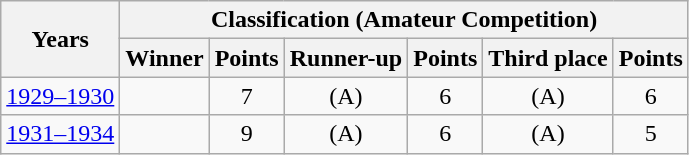<table class=wikitable>
<tr>
<th rowspan=2>Years</th>
<th colspan=6>Classification (Amateur Competition)</th>
</tr>
<tr>
<th>Winner</th>
<th>Points</th>
<th>Runner-up</th>
<th>Points</th>
<th>Third place</th>
<th>Points</th>
</tr>
<tr align=center>
<td><a href='#'>1929–1930</a></td>
<td><strong></strong></td>
<td>7</td>
<td> (A)</td>
<td>6</td>
<td> (A)</td>
<td>6</td>
</tr>
<tr align=center>
<td><a href='#'>1931–1934</a></td>
<td><strong></strong></td>
<td>9</td>
<td> (A)</td>
<td>6</td>
<td> (A)</td>
<td>5</td>
</tr>
</table>
